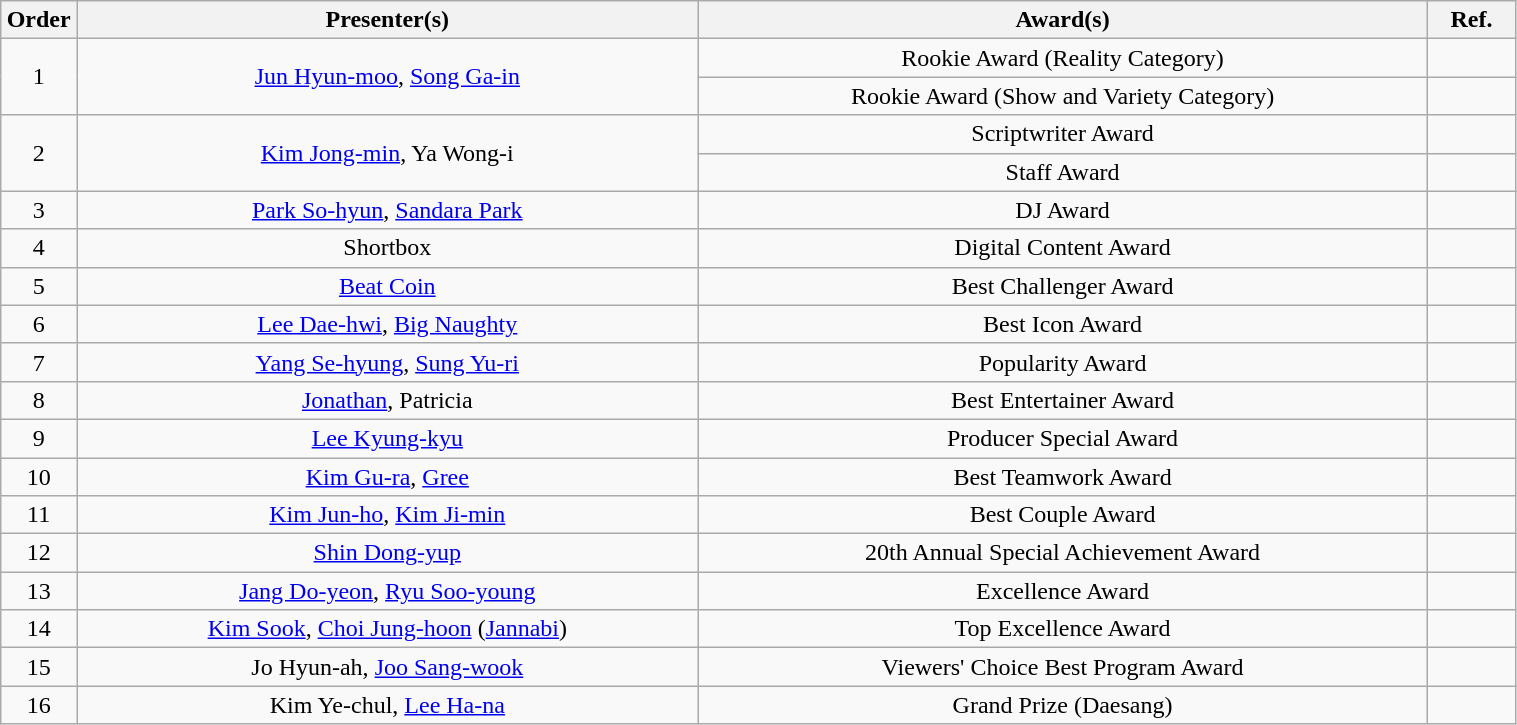<table class="wikitable" style="text-align:center; width:80%;">
<tr>
<th scope="col" width="5%">Order</th>
<th scope="col">Presenter(s)</th>
<th scope="col">Award(s)</th>
<th>Ref.</th>
</tr>
<tr>
<td rowspan="2">1</td>
<td rowspan="2"><a href='#'>Jun Hyun-moo</a>, <a href='#'>Song Ga-in</a></td>
<td>Rookie Award (Reality Category)</td>
<td></td>
</tr>
<tr>
<td>Rookie Award (Show and Variety Category)</td>
<td></td>
</tr>
<tr>
<td rowspan="2">2</td>
<td rowspan="2"><a href='#'>Kim Jong-min</a>, Ya Wong-i</td>
<td>Scriptwriter Award</td>
<td></td>
</tr>
<tr>
<td>Staff Award</td>
<td></td>
</tr>
<tr>
<td>3</td>
<td><a href='#'>Park So-hyun</a>, <a href='#'>Sandara Park</a></td>
<td>DJ Award</td>
<td></td>
</tr>
<tr>
<td>4</td>
<td>Shortbox<br></td>
<td>Digital Content Award</td>
<td></td>
</tr>
<tr>
<td>5</td>
<td><a href='#'>Beat Coin</a><br></td>
<td>Best Challenger Award</td>
<td></td>
</tr>
<tr>
<td>6</td>
<td><a href='#'>Lee Dae-hwi</a>, <a href='#'>Big Naughty</a></td>
<td>Best Icon Award</td>
<td></td>
</tr>
<tr>
<td>7</td>
<td><a href='#'>Yang Se-hyung</a>, <a href='#'>Sung Yu-ri</a></td>
<td>Popularity Award</td>
<td></td>
</tr>
<tr>
<td>8</td>
<td><a href='#'>Jonathan</a>, Patricia</td>
<td>Best Entertainer Award</td>
<td></td>
</tr>
<tr>
<td>9</td>
<td><a href='#'>Lee Kyung-kyu</a></td>
<td>Producer Special Award</td>
<td></td>
</tr>
<tr>
<td>10</td>
<td><a href='#'>Kim Gu-ra</a>, <a href='#'>Gree</a></td>
<td>Best Teamwork Award</td>
<td></td>
</tr>
<tr>
<td>11</td>
<td><a href='#'>Kim Jun-ho</a>, <a href='#'>Kim Ji-min</a></td>
<td>Best Couple Award</td>
<td></td>
</tr>
<tr>
<td>12</td>
<td><a href='#'>Shin Dong-yup</a></td>
<td>20th Annual Special Achievement Award</td>
<td></td>
</tr>
<tr>
<td>13</td>
<td><a href='#'>Jang Do-yeon</a>, <a href='#'>Ryu Soo-young</a></td>
<td>Excellence Award</td>
<td></td>
</tr>
<tr>
<td>14</td>
<td><a href='#'>Kim Sook</a>, <a href='#'>Choi Jung-hoon</a> (<a href='#'>Jannabi</a>)</td>
<td>Top Excellence Award</td>
<td></td>
</tr>
<tr>
<td>15</td>
<td>Jo Hyun-ah, <a href='#'>Joo Sang-wook</a></td>
<td>Viewers' Choice Best Program Award</td>
<td></td>
</tr>
<tr>
<td>16</td>
<td>Kim Ye-chul, <a href='#'>Lee Ha-na</a></td>
<td>Grand Prize (Daesang)</td>
<td></td>
</tr>
</table>
